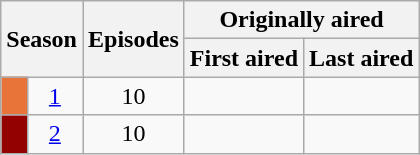<table class="wikitable plainrowheaders" style="text-align:center;">
<tr>
<th colspan="2" rowspan="2">Season</th>
<th rowspan="2">Episodes</th>
<th colspan="2">Originally aired</th>
</tr>
<tr>
<th>First aired</th>
<th>Last aired</th>
</tr>
<tr>
<td style="background: #E9743A;"></td>
<td><a href='#'>1</a></td>
<td>10</td>
<td></td>
<td></td>
</tr>
<tr>
<td style="background: #930200;"></td>
<td><a href='#'>2</a></td>
<td>10</td>
<td></td>
<td></td>
</tr>
</table>
